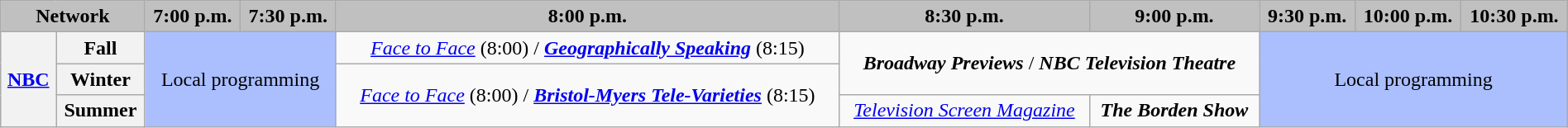<table class="wikitable" style="width:100%;margin-right:0;text-align:center">
<tr>
<th colspan="2" style="background-color:#C0C0C0">Network</th>
<th style="background-color:#C0C0C0;text-align:center">7:00 p.m.</th>
<th style="background-color:#C0C0C0;text-align:center">7:30 p.m.</th>
<th style="background-color:#C0C0C0;text-align:center">8:00 p.m.</th>
<th style="background-color:#C0C0C0;text-align:center">8:30 p.m.</th>
<th style="background-color:#C0C0C0;text-align:center">9:00 p.m.</th>
<th style="background-color:#C0C0C0;text-align:center">9:30 p.m.</th>
<th style="background-color:#C0C0C0;text-align:center">10:00 p.m.</th>
<th style="background-color:#C0C0C0;text-align:center">10:30 p.m.</th>
</tr>
<tr>
<th rowspan="3"><a href='#'>NBC</a></th>
<th>Fall</th>
<td colspan="2" rowspan="3" style="background:#abbfff;">Local programming</td>
<td><em><a href='#'>Face to Face</a></em> (8:00) / <strong><em><a href='#'>Geographically Speaking</a></em></strong> (8:15)</td>
<td colspan="2" rowspan="2"><strong><em>Broadway Previews</em></strong> / <strong><em>NBC Television Theatre</em></strong></td>
<td colspan="3" rowspan="3" style="background:#abbfff;">Local programming</td>
</tr>
<tr>
<th>Winter</th>
<td rowspan="2"><em><a href='#'>Face to Face</a></em> (8:00) / <strong><em><a href='#'>Bristol-Myers Tele-Varieties</a></em></strong> (8:15)</td>
</tr>
<tr>
<th>Summer</th>
<td><em><a href='#'>Television Screen Magazine</a></em></td>
<td><strong><em>The Borden Show</em></strong></td>
</tr>
</table>
